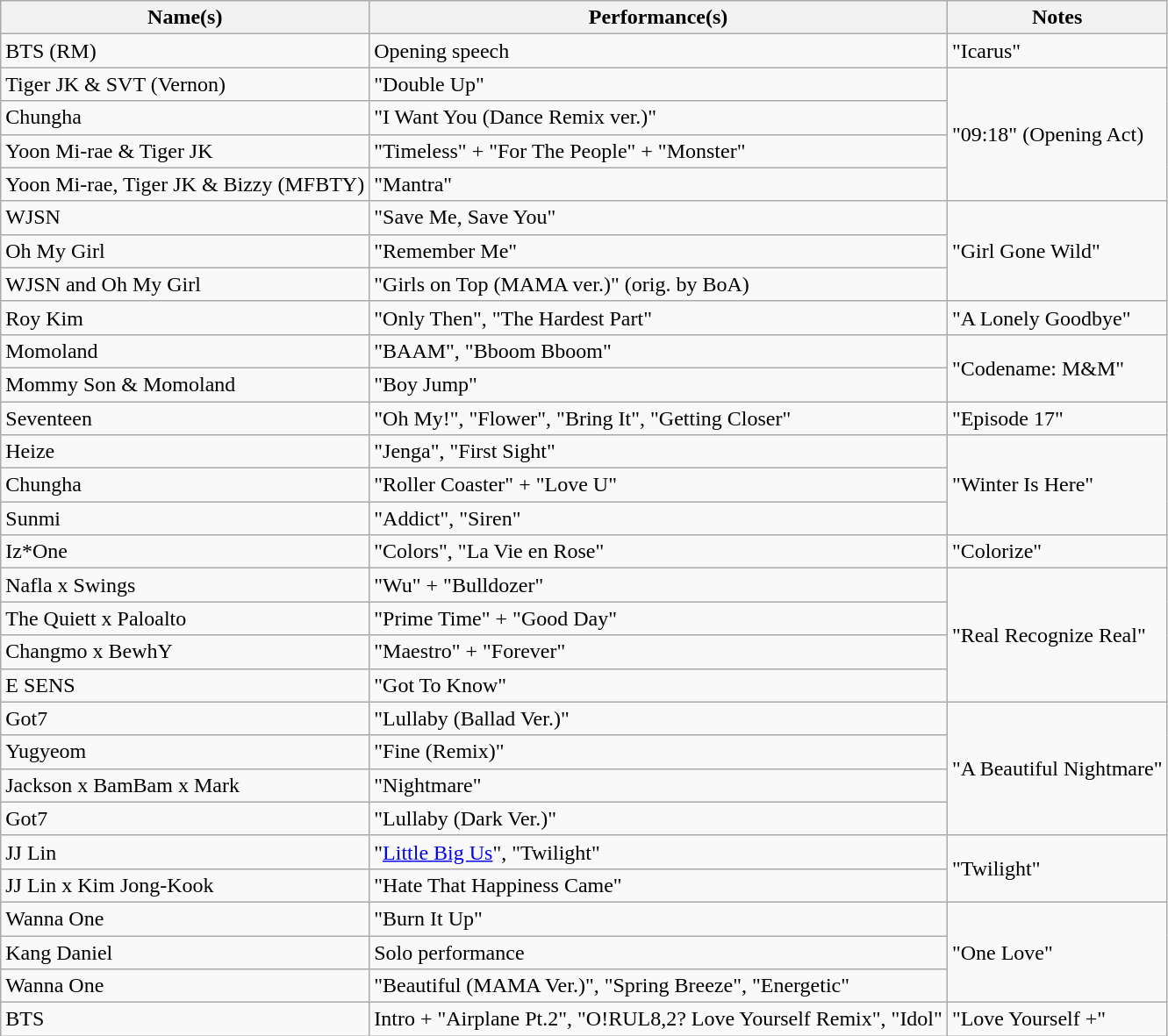<table class="wikitable">
<tr>
<th>Name(s)</th>
<th>Performance(s)</th>
<th>Notes</th>
</tr>
<tr>
<td>BTS (RM)</td>
<td>Opening speech</td>
<td>"Icarus"</td>
</tr>
<tr>
<td>Tiger JK & SVT (Vernon)</td>
<td>"Double Up"</td>
<td rowspan="4">"09:18" (Opening Act)</td>
</tr>
<tr>
<td>Chungha</td>
<td>"I Want You (Dance Remix ver.)"</td>
</tr>
<tr>
<td>Yoon Mi-rae & Tiger JK</td>
<td>"Timeless" + "For The People" + "Monster"</td>
</tr>
<tr>
<td>Yoon Mi-rae, Tiger JK & Bizzy (MFBTY)</td>
<td>"Mantra"</td>
</tr>
<tr>
<td>WJSN</td>
<td>"Save Me, Save You"</td>
<td rowspan="3">"Girl Gone Wild"</td>
</tr>
<tr>
<td>Oh My Girl</td>
<td>"Remember Me"</td>
</tr>
<tr>
<td>WJSN and Oh My Girl</td>
<td>"Girls on Top (MAMA ver.)" (orig. by BoA)</td>
</tr>
<tr>
<td>Roy Kim</td>
<td>"Only Then", "The Hardest Part"</td>
<td>"A Lonely Goodbye"</td>
</tr>
<tr>
<td>Momoland</td>
<td>"BAAM", "Bboom Bboom"</td>
<td rowspan="2">"Codename: M&M"</td>
</tr>
<tr>
<td>Mommy Son & Momoland</td>
<td>"Boy Jump"</td>
</tr>
<tr>
<td>Seventeen</td>
<td>"Oh My!", "Flower", "Bring It", "Getting Closer"</td>
<td>"Episode 17"</td>
</tr>
<tr>
<td>Heize</td>
<td>"Jenga", "First Sight"</td>
<td rowspan="3">"Winter Is Here"</td>
</tr>
<tr>
<td>Chungha</td>
<td>"Roller Coaster" + "Love U"</td>
</tr>
<tr>
<td>Sunmi</td>
<td>"Addict", "Siren"</td>
</tr>
<tr>
<td>Iz*One</td>
<td>"Colors", "La Vie en Rose"</td>
<td>"Colorize"</td>
</tr>
<tr>
<td>Nafla x Swings</td>
<td>"Wu" + "Bulldozer"</td>
<td rowspan="4">"Real Recognize Real"</td>
</tr>
<tr>
<td>The Quiett x Paloalto</td>
<td>"Prime Time" + "Good Day"</td>
</tr>
<tr>
<td>Changmo x BewhY</td>
<td>"Maestro" + "Forever"</td>
</tr>
<tr>
<td>E SENS</td>
<td>"Got To Know"</td>
</tr>
<tr>
<td>Got7</td>
<td>"Lullaby (Ballad Ver.)"</td>
<td rowspan="4">"A Beautiful Nightmare"</td>
</tr>
<tr>
<td>Yugyeom</td>
<td>"Fine (Remix)"</td>
</tr>
<tr>
<td>Jackson x BamBam x Mark</td>
<td>"Nightmare"</td>
</tr>
<tr>
<td>Got7</td>
<td>"Lullaby (Dark Ver.)"</td>
</tr>
<tr>
<td>JJ Lin</td>
<td>"<a href='#'>Little Big Us</a>", "Twilight"</td>
<td rowspan="2">"Twilight"</td>
</tr>
<tr>
<td>JJ Lin x Kim Jong-Kook</td>
<td>"Hate That Happiness Came"</td>
</tr>
<tr>
<td>Wanna One</td>
<td>"Burn It Up"</td>
<td rowspan="3">"One Love"</td>
</tr>
<tr>
<td>Kang Daniel</td>
<td>Solo performance</td>
</tr>
<tr>
<td>Wanna One</td>
<td>"Beautiful (MAMA Ver.)", "Spring Breeze", "Energetic"</td>
</tr>
<tr>
<td>BTS</td>
<td>Intro + "Airplane Pt.2", "O!RUL8,2? Love Yourself Remix", "Idol"</td>
<td>"Love Yourself +"</td>
</tr>
</table>
